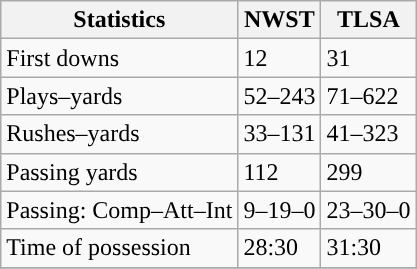<table class="wikitable" style="float: left;">
<tr>
<th>Statistics</th>
<th>NWST</th>
<th>TLSA</th>
</tr>
<tr>
<td>First downs</td>
<td>12</td>
<td>31</td>
</tr>
<tr>
<td>Plays–yards</td>
<td>52–243</td>
<td>71–622</td>
</tr>
<tr>
<td>Rushes–yards</td>
<td>33–131</td>
<td>41–323</td>
</tr>
<tr>
<td>Passing yards</td>
<td>112</td>
<td>299</td>
</tr>
<tr>
<td>Passing: Comp–Att–Int</td>
<td>9–19–0</td>
<td>23–30–0</td>
</tr>
<tr>
<td>Time of possession</td>
<td>28:30</td>
<td>31:30</td>
</tr>
<tr>
</tr>
</table>
